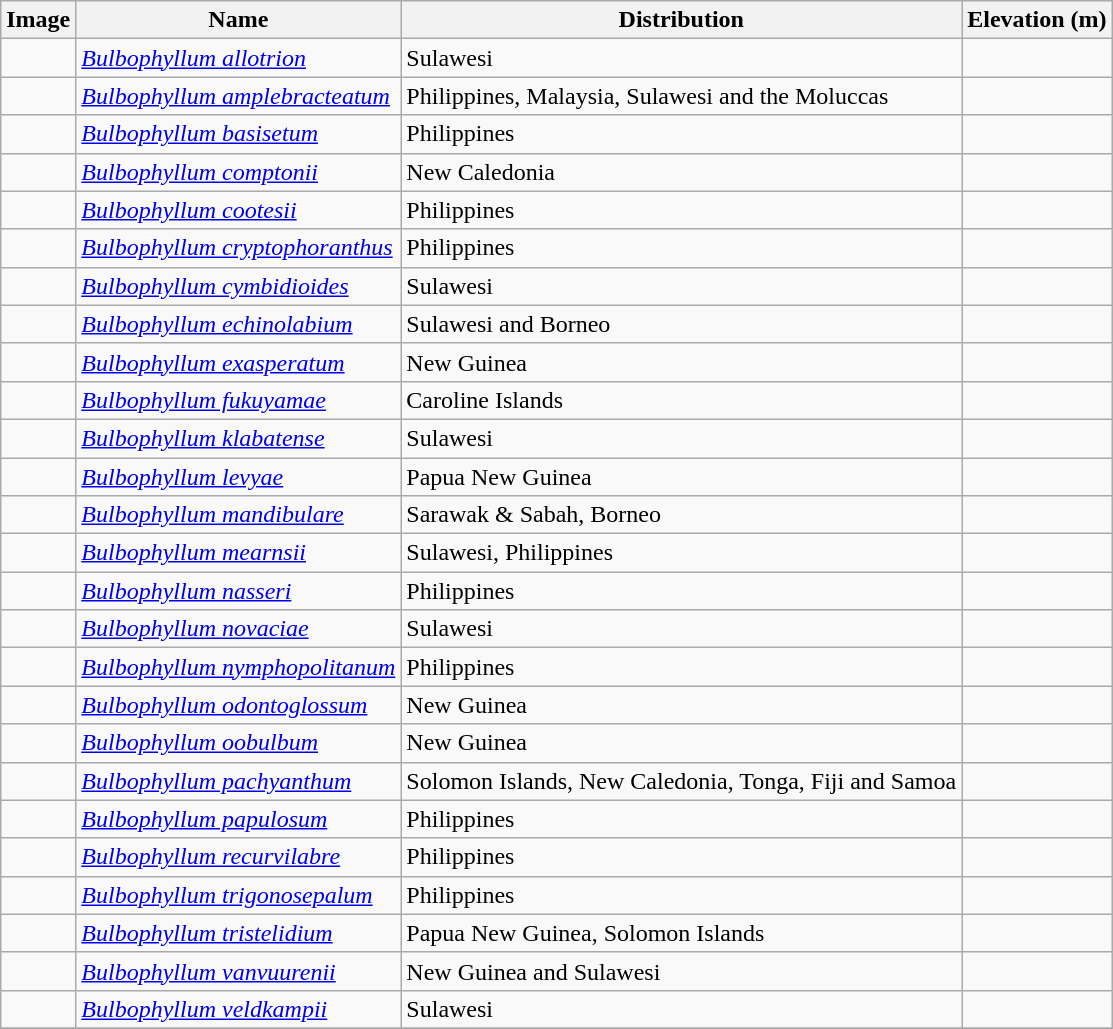<table class="wikitable collapsible">
<tr>
<th>Image</th>
<th>Name</th>
<th>Distribution</th>
<th>Elevation (m)</th>
</tr>
<tr>
<td></td>
<td><em><a href='#'>Bulbophyllum allotrion</a></em> </td>
<td>Sulawesi</td>
<td></td>
</tr>
<tr>
<td></td>
<td><em><a href='#'>Bulbophyllum amplebracteatum</a></em> </td>
<td>Philippines, Malaysia, Sulawesi and the Moluccas</td>
<td></td>
</tr>
<tr>
<td></td>
<td><em><a href='#'>Bulbophyllum basisetum</a></em> </td>
<td>Philippines</td>
<td></td>
</tr>
<tr>
<td></td>
<td><em><a href='#'>Bulbophyllum comptonii</a></em> </td>
<td>New Caledonia</td>
<td></td>
</tr>
<tr>
<td></td>
<td><em><a href='#'>Bulbophyllum cootesii</a></em> </td>
<td>Philippines</td>
<td></td>
</tr>
<tr>
<td></td>
<td><em><a href='#'>Bulbophyllum cryptophoranthus</a></em> </td>
<td>Philippines</td>
<td></td>
</tr>
<tr>
<td></td>
<td><em><a href='#'>Bulbophyllum cymbidioides</a></em> </td>
<td>Sulawesi</td>
<td></td>
</tr>
<tr>
<td></td>
<td><em><a href='#'>Bulbophyllum echinolabium</a></em> </td>
<td>Sulawesi and Borneo</td>
<td></td>
</tr>
<tr>
<td></td>
<td><em><a href='#'>Bulbophyllum exasperatum</a></em> </td>
<td>New Guinea</td>
<td></td>
</tr>
<tr>
<td></td>
<td><em><a href='#'>Bulbophyllum fukuyamae</a></em> </td>
<td>Caroline Islands</td>
<td></td>
</tr>
<tr>
<td></td>
<td><em><a href='#'>Bulbophyllum klabatense</a></em> </td>
<td>Sulawesi</td>
<td></td>
</tr>
<tr>
<td></td>
<td><em><a href='#'>Bulbophyllum levyae</a></em> </td>
<td>Papua New Guinea</td>
<td></td>
</tr>
<tr>
<td></td>
<td><em><a href='#'>Bulbophyllum mandibulare</a></em> </td>
<td>Sarawak & Sabah, Borneo</td>
<td></td>
</tr>
<tr>
<td></td>
<td><em><a href='#'>Bulbophyllum mearnsii</a></em> </td>
<td>Sulawesi, Philippines</td>
<td></td>
</tr>
<tr>
<td></td>
<td><em><a href='#'>Bulbophyllum nasseri</a></em> </td>
<td>Philippines</td>
<td></td>
</tr>
<tr>
<td></td>
<td><em><a href='#'>Bulbophyllum novaciae</a></em> </td>
<td>Sulawesi</td>
<td></td>
</tr>
<tr>
<td></td>
<td><em><a href='#'>Bulbophyllum nymphopolitanum</a></em> </td>
<td>Philippines</td>
<td></td>
</tr>
<tr>
<td></td>
<td><em><a href='#'>Bulbophyllum odontoglossum</a></em> </td>
<td>New Guinea</td>
<td></td>
</tr>
<tr>
<td></td>
<td><em><a href='#'>Bulbophyllum oobulbum</a></em> </td>
<td>New Guinea</td>
<td></td>
</tr>
<tr>
<td></td>
<td><em><a href='#'>Bulbophyllum pachyanthum</a></em> </td>
<td>Solomon Islands, New Caledonia, Tonga, Fiji and Samoa</td>
<td></td>
</tr>
<tr>
<td></td>
<td><em><a href='#'>Bulbophyllum papulosum</a></em> </td>
<td>Philippines</td>
<td></td>
</tr>
<tr>
<td></td>
<td><em><a href='#'>Bulbophyllum recurvilabre</a></em> </td>
<td>Philippines</td>
<td></td>
</tr>
<tr>
<td></td>
<td><em><a href='#'>Bulbophyllum trigonosepalum</a></em> </td>
<td>Philippines</td>
<td></td>
</tr>
<tr>
<td></td>
<td><em><a href='#'>Bulbophyllum tristelidium</a></em> </td>
<td>Papua New Guinea, Solomon Islands</td>
<td></td>
</tr>
<tr>
<td></td>
<td><em><a href='#'>Bulbophyllum vanvuurenii</a></em> </td>
<td>New Guinea and Sulawesi</td>
<td></td>
</tr>
<tr>
<td></td>
<td><em><a href='#'>Bulbophyllum veldkampii</a></em> </td>
<td>Sulawesi</td>
<td></td>
</tr>
<tr>
</tr>
</table>
